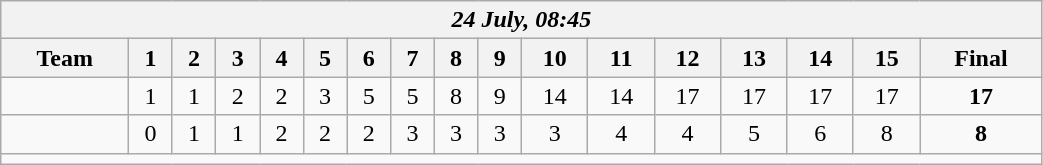<table class=wikitable style="text-align:center; width: 55%">
<tr>
<th colspan=17><em>24 July, 08:45</em></th>
</tr>
<tr>
<th>Team</th>
<th>1</th>
<th>2</th>
<th>3</th>
<th>4</th>
<th>5</th>
<th>6</th>
<th>7</th>
<th>8</th>
<th>9</th>
<th>10</th>
<th>11</th>
<th>12</th>
<th>13</th>
<th>14</th>
<th>15</th>
<th>Final</th>
</tr>
<tr>
<td align=left><strong></strong></td>
<td>1</td>
<td>1</td>
<td>2</td>
<td>2</td>
<td>3</td>
<td>5</td>
<td>5</td>
<td>8</td>
<td>9</td>
<td>14</td>
<td>14</td>
<td>17</td>
<td>17</td>
<td>17</td>
<td>17</td>
<td><strong>17</strong></td>
</tr>
<tr>
<td align=left></td>
<td>0</td>
<td>1</td>
<td>1</td>
<td>2</td>
<td>2</td>
<td>2</td>
<td>3</td>
<td>3</td>
<td>3</td>
<td>3</td>
<td>4</td>
<td>4</td>
<td>5</td>
<td>6</td>
<td>8</td>
<td><strong>8</strong></td>
</tr>
<tr>
<td colspan=17></td>
</tr>
</table>
